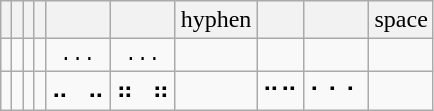<table class="wikitable" style="text-align:center">
<tr style="background:#f2f2f2">
<td></td>
<td></td>
<td></td>
<td></td>
<td></td>
<td></td>
<td>hyphen</td>
<td></td>
<td></td>
<td>space</td>
</tr>
<tr style="font-family: monospace">
<td></td>
<td></td>
<td></td>
<td></td>
<td>...</td>
<td>...</td>
<td></td>
<td></td>
<td></td>
<td></td>
</tr>
<tr>
<td></td>
<td></td>
<td></td>
<td></td>
<td>⠤⠀⠤</td>
<td>⠶⠀⠶</td>
<td></td>
<td>⠒⠒</td>
<td>⠂⠂⠂</td>
<td></td>
</tr>
</table>
